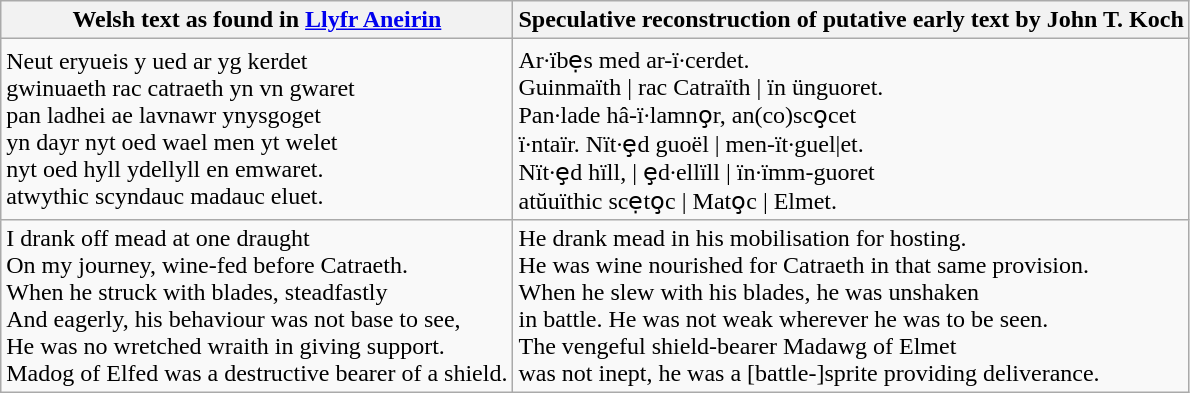<table class="wikitable">
<tr>
<th>Welsh text as found in <a href='#'>Llyfr Aneirin</a></th>
<th>Speculative reconstruction of putative early text by John T. Koch</th>
</tr>
<tr>
<td>Neut eryueis y ued ar yg kerdet<br>gwinuaeth rac catraeth yn vn gwaret<br>pan ladhei ae lavnawr ynysgoget<br>yn dayr nyt oed wael men yt welet<br>nyt oed hyll ydellyll en emwaret.<br>atwythic scyndauc madauc eluet.</td>
<td>Ar·ïbẹs med ar-ï·cerdet.<br>Guinmaïth | rac Catraïth | ïn ünguoret.<br>Pan·lade hâ-ï·lamno̧r, an(co)sco̧cet<br>ï·ntaïr. Nït·ȩd guoël | men-ït·guel|et.<br>Nït·ȩd hïll, | ȩd·ellïll | ïn·ïmm-guoret<br>atŭuïthic scẹto̧c | Mato̧c | Elmet.</td>
</tr>
<tr>
<td>I drank off mead at one draught<br>On my journey, wine-fed before Catraeth.<br>When he struck with blades, steadfastly<br>And eagerly, his behaviour was not base to see,<br>He was no wretched wraith in giving support.<br>Madog of Elfed was a destructive bearer of a shield.</td>
<td>He drank mead in his mobilisation for hosting.<br>He was wine nourished for Catraeth in that same provision.<br>When he slew with his blades, he was unshaken<br>in battle. He was not weak wherever he was to be seen.<br>The vengeful shield-bearer Madawg of Elmet<br>was not inept, he was a [battle-]sprite providing deliverance.</td>
</tr>
</table>
